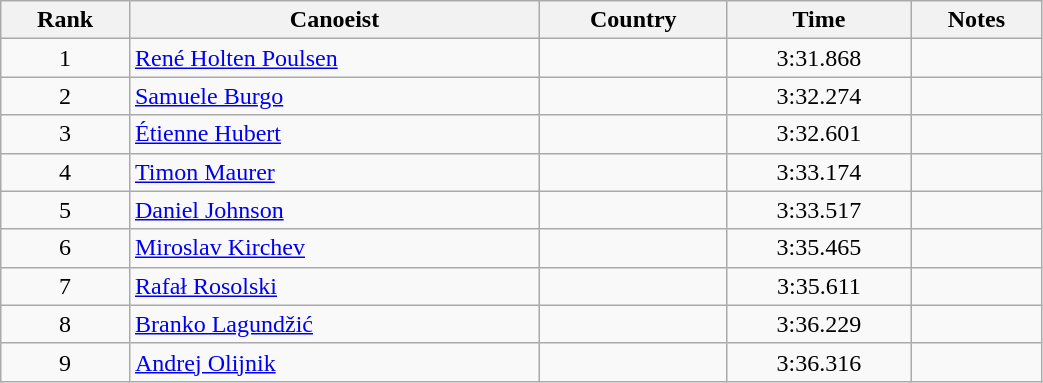<table class="wikitable" style="text-align:center;width: 55%">
<tr>
<th>Rank</th>
<th>Canoeist</th>
<th>Country</th>
<th>Time</th>
<th>Notes</th>
</tr>
<tr>
<td>1</td>
<td align="left"><a href='#'>René Holten Poulsen</a></td>
<td align="left"></td>
<td>3:31.868</td>
<td></td>
</tr>
<tr>
<td>2</td>
<td align="left"><a href='#'>Samuele Burgo</a></td>
<td align="left"></td>
<td>3:32.274</td>
<td></td>
</tr>
<tr>
<td>3</td>
<td align="left"><a href='#'>Étienne Hubert</a></td>
<td align="left"></td>
<td>3:32.601</td>
<td></td>
</tr>
<tr>
<td>4</td>
<td align="left"><a href='#'>Timon Maurer</a></td>
<td align="left"></td>
<td>3:33.174</td>
<td></td>
</tr>
<tr>
<td>5</td>
<td align="left"><a href='#'>Daniel Johnson</a></td>
<td align="left"></td>
<td>3:33.517</td>
<td></td>
</tr>
<tr>
<td>6</td>
<td align="left"><a href='#'>Miroslav Kirchev</a></td>
<td align="left"></td>
<td>3:35.465</td>
<td></td>
</tr>
<tr>
<td>7</td>
<td align="left"><a href='#'>Rafał Rosolski</a></td>
<td align="left"></td>
<td>3:35.611</td>
<td></td>
</tr>
<tr>
<td>8</td>
<td align="left"><a href='#'>Branko Lagundžić</a></td>
<td align="left"></td>
<td>3:36.229</td>
<td></td>
</tr>
<tr>
<td>9</td>
<td align="left"><a href='#'>Andrej Olijnik</a></td>
<td align="left"></td>
<td>3:36.316</td>
<td></td>
</tr>
</table>
